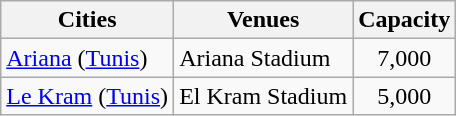<table class="wikitable">
<tr>
<th>Cities</th>
<th>Venues</th>
<th>Capacity</th>
</tr>
<tr>
<td><a href='#'>Ariana</a> (<a href='#'>Tunis</a>)</td>
<td>Ariana Stadium</td>
<td align="center">7,000</td>
</tr>
<tr>
<td><a href='#'>Le Kram</a> (<a href='#'>Tunis</a>)</td>
<td>El Kram Stadium</td>
<td align="center">5,000</td>
</tr>
</table>
